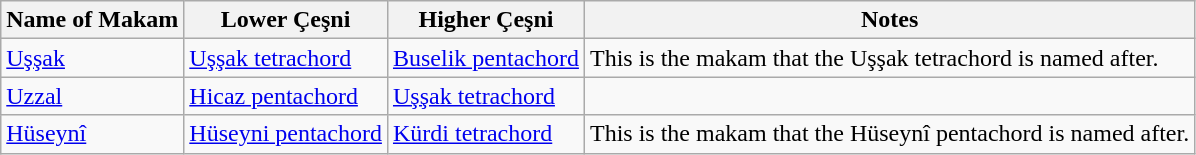<table class="wikitable">
<tr>
<th>Name of Makam</th>
<th>Lower Çeşni</th>
<th>Higher Çeşni</th>
<th>Notes</th>
</tr>
<tr>
<td><a href='#'>Uşşak</a></td>
<td><a href='#'>Uşşak tetrachord</a></td>
<td><a href='#'>Buselik pentachord</a></td>
<td>This is the makam that the Uşşak tetrachord is named after.</td>
</tr>
<tr>
<td><a href='#'>Uzzal</a></td>
<td><a href='#'>Hicaz pentachord</a></td>
<td><a href='#'>Uşşak tetrachord</a></td>
<td></td>
</tr>
<tr>
<td><a href='#'>Hüseynî</a></td>
<td><a href='#'>Hüseyni pentachord</a></td>
<td><a href='#'>Kürdi tetrachord</a></td>
<td>This is the makam that the Hüseynî pentachord is named after.</td>
</tr>
</table>
